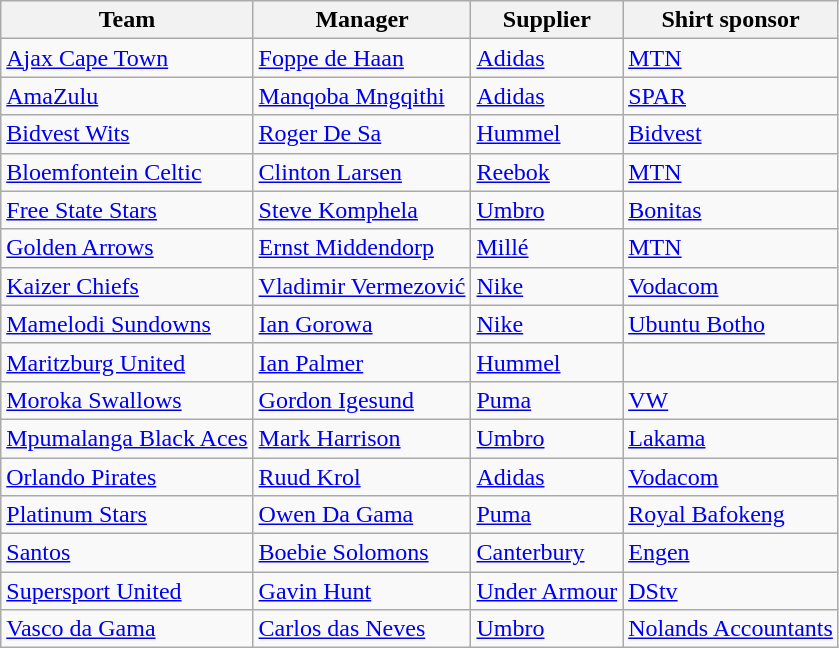<table class="wikitable">
<tr>
<th>Team</th>
<th>Manager</th>
<th>Supplier</th>
<th>Shirt sponsor</th>
</tr>
<tr>
<td><a href='#'>Ajax Cape Town</a></td>
<td><a href='#'>Foppe de Haan</a></td>
<td><a href='#'>Adidas</a></td>
<td><a href='#'>MTN</a></td>
</tr>
<tr>
<td><a href='#'>AmaZulu</a></td>
<td><a href='#'>Manqoba Mngqithi</a></td>
<td><a href='#'>Adidas</a></td>
<td><a href='#'>SPAR</a></td>
</tr>
<tr>
<td><a href='#'>Bidvest Wits</a></td>
<td><a href='#'>Roger De Sa</a></td>
<td><a href='#'>Hummel</a></td>
<td><a href='#'>Bidvest</a></td>
</tr>
<tr>
<td><a href='#'>Bloemfontein Celtic</a></td>
<td><a href='#'>Clinton Larsen</a></td>
<td><a href='#'>Reebok</a></td>
<td><a href='#'>MTN</a></td>
</tr>
<tr>
<td><a href='#'>Free State Stars</a></td>
<td><a href='#'>Steve Komphela</a></td>
<td><a href='#'>Umbro</a></td>
<td><a href='#'>Bonitas</a></td>
</tr>
<tr>
<td><a href='#'>Golden Arrows</a></td>
<td><a href='#'>Ernst Middendorp</a></td>
<td><a href='#'>Millé</a></td>
<td><a href='#'>MTN</a></td>
</tr>
<tr>
<td><a href='#'>Kaizer Chiefs</a></td>
<td><a href='#'>Vladimir Vermezović</a></td>
<td><a href='#'>Nike</a></td>
<td><a href='#'>Vodacom</a></td>
</tr>
<tr>
<td><a href='#'>Mamelodi Sundowns</a></td>
<td><a href='#'>Ian Gorowa</a></td>
<td><a href='#'>Nike</a></td>
<td><a href='#'>Ubuntu Botho</a></td>
</tr>
<tr>
<td><a href='#'>Maritzburg United</a></td>
<td><a href='#'>Ian Palmer</a></td>
<td><a href='#'>Hummel</a></td>
<td></td>
</tr>
<tr>
<td><a href='#'>Moroka Swallows</a></td>
<td><a href='#'>Gordon Igesund</a></td>
<td><a href='#'>Puma</a></td>
<td><a href='#'>VW</a></td>
</tr>
<tr>
<td><a href='#'>Mpumalanga Black Aces</a></td>
<td><a href='#'>Mark Harrison</a></td>
<td><a href='#'>Umbro</a></td>
<td><a href='#'>Lakama</a></td>
</tr>
<tr>
<td><a href='#'>Orlando Pirates</a></td>
<td><a href='#'>Ruud Krol</a></td>
<td><a href='#'>Adidas</a></td>
<td><a href='#'>Vodacom</a></td>
</tr>
<tr>
<td><a href='#'>Platinum Stars</a></td>
<td><a href='#'>Owen Da Gama</a></td>
<td><a href='#'>Puma</a></td>
<td><a href='#'>Royal Bafokeng</a></td>
</tr>
<tr>
<td><a href='#'>Santos</a></td>
<td><a href='#'>Boebie Solomons</a></td>
<td><a href='#'>Canterbury</a></td>
<td><a href='#'>Engen</a></td>
</tr>
<tr>
<td><a href='#'>Supersport United</a></td>
<td><a href='#'>Gavin Hunt</a></td>
<td><a href='#'>Under Armour</a></td>
<td><a href='#'>DStv</a></td>
</tr>
<tr>
<td><a href='#'>Vasco da Gama</a></td>
<td><a href='#'>Carlos das Neves</a></td>
<td><a href='#'>Umbro</a></td>
<td><a href='#'>Nolands Accountants</a></td>
</tr>
</table>
